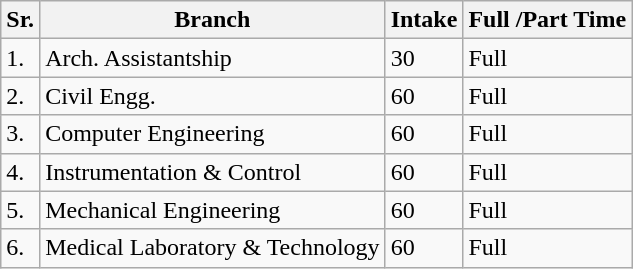<table class="wikitable">
<tr>
<th>Sr.</th>
<th>Branch</th>
<th>Intake</th>
<th>Full /Part Time</th>
</tr>
<tr>
<td>1.</td>
<td>Arch. Assistantship</td>
<td>30</td>
<td>Full</td>
</tr>
<tr>
<td>2.</td>
<td>Civil Engg.</td>
<td>60</td>
<td>Full</td>
</tr>
<tr>
<td>3.</td>
<td>Computer Engineering</td>
<td>60</td>
<td>Full</td>
</tr>
<tr>
<td>4.</td>
<td>Instrumentation & Control</td>
<td>60</td>
<td>Full</td>
</tr>
<tr>
<td>5.</td>
<td>Mechanical Engineering</td>
<td>60</td>
<td>Full</td>
</tr>
<tr>
<td>6.</td>
<td>Medical Laboratory & Technology</td>
<td>60</td>
<td>Full</td>
</tr>
</table>
